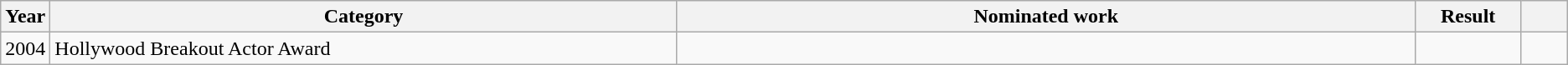<table class=wikitable>
<tr>
<th scope="col" style="width:1em;">Year</th>
<th scope="col" style="width:33em;">Category</th>
<th scope="col" style="width:39em;">Nominated work</th>
<th scope="col" style="width:5em;">Result</th>
<th scope="col" style="width:2em;"></th>
</tr>
<tr>
<td>2004</td>
<td>Hollywood Breakout Actor Award</td>
<td></td>
<td></td>
<td></td>
</tr>
</table>
